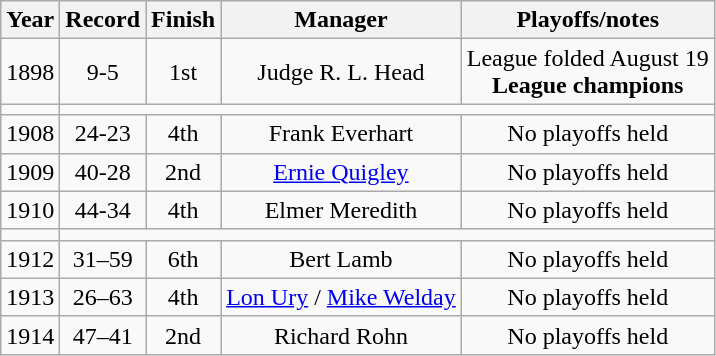<table class="wikitable">
<tr>
<th>Year</th>
<th>Record</th>
<th>Finish</th>
<th>Manager</th>
<th>Playoffs/notes</th>
</tr>
<tr align=center>
<td>1898</td>
<td>9-5</td>
<td>1st</td>
<td>Judge R. L. Head</td>
<td>League folded August 19<br><strong>League champions</strong></td>
</tr>
<tr align=center>
<td></td>
</tr>
<tr align=center>
<td>1908</td>
<td>24-23</td>
<td>4th</td>
<td>Frank Everhart</td>
<td>No playoffs held</td>
</tr>
<tr align=center>
<td>1909</td>
<td>40-28</td>
<td>2nd</td>
<td><a href='#'>Ernie Quigley</a></td>
<td>No playoffs held</td>
</tr>
<tr align=center>
<td>1910</td>
<td>44-34</td>
<td>4th</td>
<td>Elmer Meredith</td>
<td>No playoffs held</td>
</tr>
<tr align=center>
<td></td>
</tr>
<tr align=center>
<td>1912</td>
<td>31–59</td>
<td>6th</td>
<td>Bert Lamb</td>
<td>No playoffs held</td>
</tr>
<tr align=center>
<td>1913</td>
<td>26–63</td>
<td>4th</td>
<td><a href='#'>Lon Ury</a> / <a href='#'>Mike Welday</a></td>
<td>No playoffs held</td>
</tr>
<tr align=center>
<td>1914</td>
<td>47–41</td>
<td>2nd</td>
<td>Richard Rohn</td>
<td>No playoffs held</td>
</tr>
</table>
